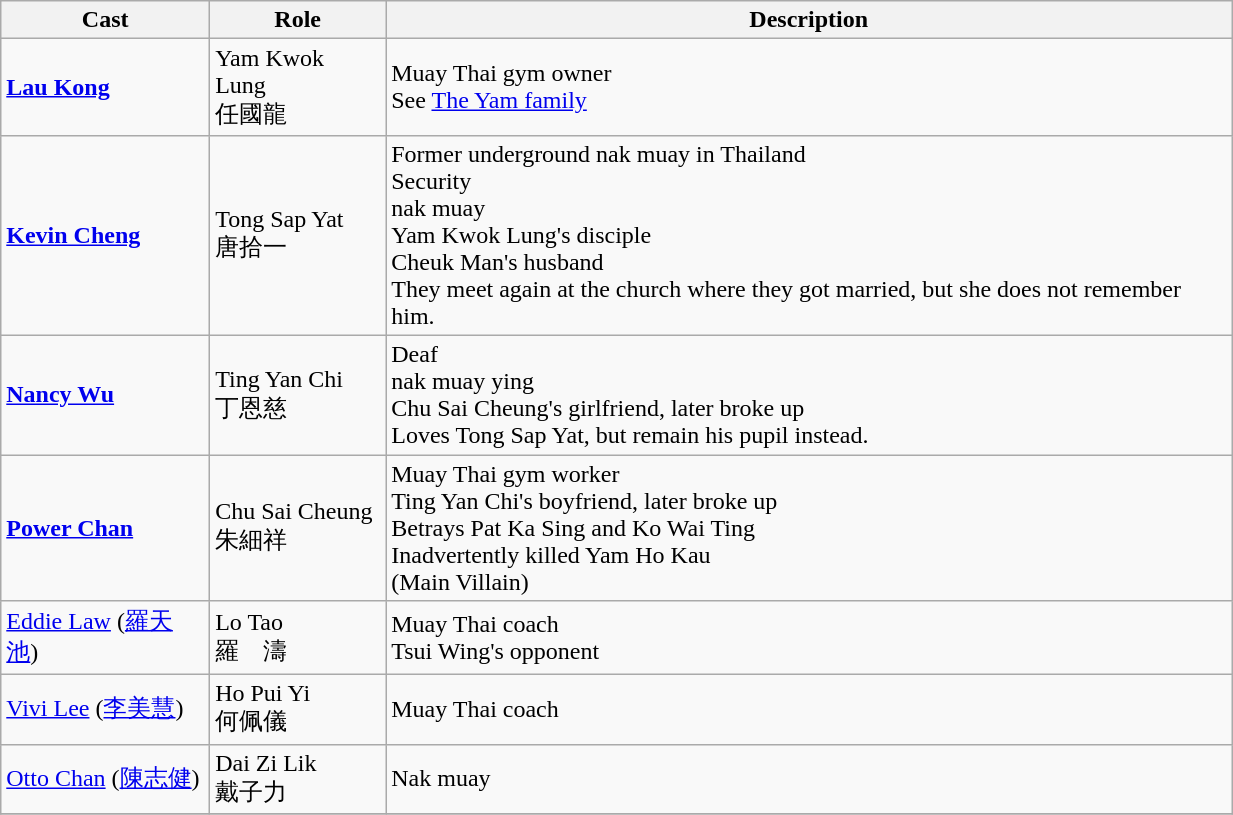<table class="wikitable" width="65%">
<tr>
<th>Cast</th>
<th>Role</th>
<th>Description</th>
</tr>
<tr>
<td><strong><a href='#'>Lau Kong</a></strong></td>
<td>Yam Kwok Lung<br>任國龍</td>
<td>Muay Thai gym owner<br>See <a href='#'>The Yam family</a></td>
</tr>
<tr>
<td><strong><a href='#'>Kevin Cheng</a></strong></td>
<td>Tong Sap Yat<br>唐拾一</td>
<td>Former underground nak muay in Thailand<br>Security<br>nak muay<br>Yam Kwok Lung's disciple<br>Cheuk Man's husband<br>They meet again at the church where they got married, but she does not remember him.</td>
</tr>
<tr>
<td><strong><a href='#'>Nancy Wu</a></strong></td>
<td>Ting Yan Chi <br>丁恩慈</td>
<td>Deaf<br>nak muay ying<br>Chu Sai Cheung's girlfriend, later broke up<br>Loves Tong Sap Yat, but remain his pupil instead.</td>
</tr>
<tr>
<td><strong><a href='#'>Power Chan</a></strong></td>
<td>Chu Sai Cheung<br>朱細祥</td>
<td>Muay Thai gym worker<br>Ting Yan Chi's boyfriend, later broke up<br>Betrays Pat Ka Sing and Ko Wai Ting<br>Inadvertently killed Yam Ho Kau<br>(Main Villain)</td>
</tr>
<tr>
<td><a href='#'>Eddie Law</a> (<a href='#'>羅天池</a>)</td>
<td>Lo Tao<br>羅　濤</td>
<td>Muay Thai coach<br>Tsui Wing's opponent</td>
</tr>
<tr>
<td><a href='#'>Vivi Lee</a> (<a href='#'>李美慧</a>)</td>
<td>Ho Pui Yi<br>何佩儀</td>
<td>Muay Thai coach</td>
</tr>
<tr>
<td><a href='#'>Otto Chan</a> (<a href='#'>陳志健</a>)</td>
<td>Dai Zi Lik<br>戴子力</td>
<td>Nak muay</td>
</tr>
<tr>
</tr>
</table>
